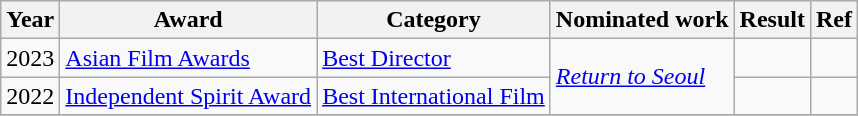<table class="wikitable sortable">
<tr>
<th scope="col">Year</th>
<th scope="col">Award</th>
<th scope="col">Category</th>
<th scope="col">Nominated work</th>
<th scope="col">Result</th>
<th scope="col">Ref</th>
</tr>
<tr>
<td rowspan="1">2023</td>
<td><a href='#'>Asian Film Awards</a></td>
<td><a href='#'> Best Director</a></td>
<td rowspan=2><em><a href='#'>Return to Seoul</a></em></td>
<td></td>
<td style="text-align:center" rowspan="1"></td>
</tr>
<tr>
<td>2022</td>
<td><a href='#'>Independent Spirit Award</a></td>
<td><a href='#'>Best International Film</a></td>
<td></td>
<td></td>
</tr>
<tr>
</tr>
</table>
